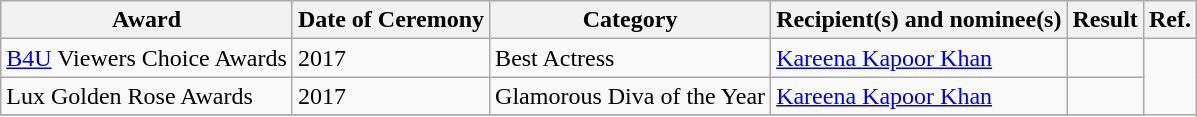<table class="wikitable">
<tr>
<th>Award</th>
<th>Date of Ceremony</th>
<th>Category</th>
<th>Recipient(s) and nominee(s)</th>
<th>Result</th>
<th>Ref.</th>
</tr>
<tr>
<td><a href='#'>B4U</a> Viewers Choice Awards</td>
<td>2017</td>
<td>Best Actress</td>
<td><a href='#'>Kareena Kapoor Khan</a></td>
<td></td>
<td rowspan="3"></td>
</tr>
<tr>
<td>Lux Golden Rose Awards</td>
<td>2017</td>
<td>Glamorous Diva of the Year</td>
<td><a href='#'>Kareena Kapoor Khan</a></td>
<td></td>
</tr>
<tr>
</tr>
</table>
